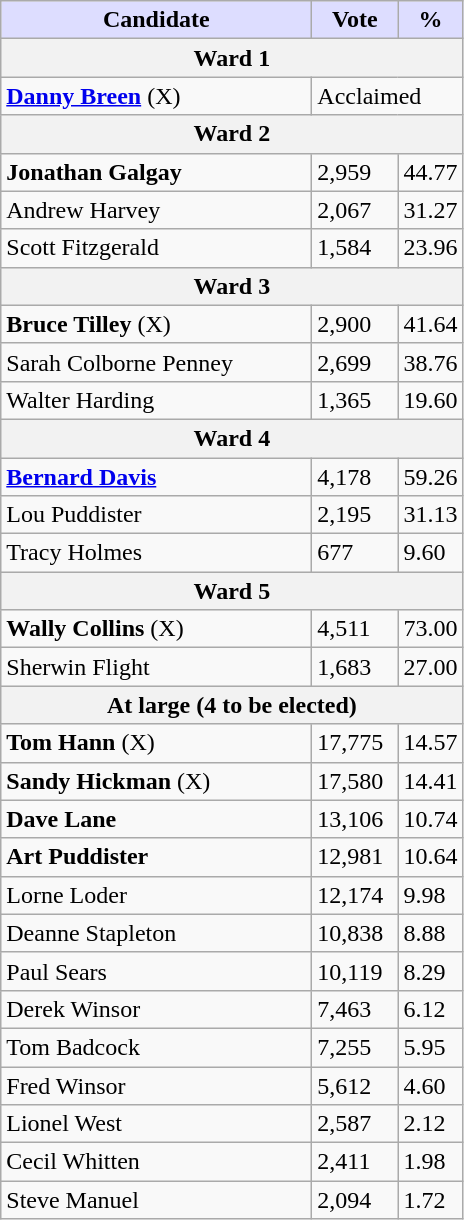<table class="wikitable">
<tr>
<th style="background:#ddf; width:200px;">Candidate</th>
<th style="background:#ddf; width:50px;">Vote</th>
<th style="background:#ddf; width:30px;">%</th>
</tr>
<tr>
<th colspan="3">Ward 1</th>
</tr>
<tr>
<td><strong><a href='#'>Danny Breen</a></strong> (X)</td>
<td colspan="2">Acclaimed</td>
</tr>
<tr>
<th colspan="3">Ward 2</th>
</tr>
<tr>
<td><strong>Jonathan Galgay</strong></td>
<td>2,959</td>
<td>44.77</td>
</tr>
<tr>
<td>Andrew Harvey</td>
<td>2,067</td>
<td>31.27</td>
</tr>
<tr>
<td>Scott Fitzgerald</td>
<td>1,584</td>
<td>23.96</td>
</tr>
<tr>
<th colspan="3">Ward 3</th>
</tr>
<tr>
<td><strong>Bruce Tilley</strong> (X)</td>
<td>2,900</td>
<td>41.64</td>
</tr>
<tr>
<td>Sarah Colborne Penney</td>
<td>2,699</td>
<td>38.76</td>
</tr>
<tr>
<td>Walter Harding</td>
<td>1,365</td>
<td>19.60</td>
</tr>
<tr>
<th colspan="3">Ward 4</th>
</tr>
<tr>
<td><strong><a href='#'>Bernard Davis</a></strong></td>
<td>4,178</td>
<td>59.26</td>
</tr>
<tr>
<td>Lou Puddister</td>
<td>2,195</td>
<td>31.13</td>
</tr>
<tr>
<td>Tracy Holmes</td>
<td>677</td>
<td>9.60</td>
</tr>
<tr>
<th colspan="3">Ward 5</th>
</tr>
<tr>
<td><strong>Wally Collins</strong> (X)</td>
<td>4,511</td>
<td>73.00</td>
</tr>
<tr>
<td>Sherwin Flight</td>
<td>1,683</td>
<td>27.00</td>
</tr>
<tr>
<th colspan="3">At large (4 to be elected)</th>
</tr>
<tr>
<td><strong>Tom Hann</strong> (X)</td>
<td>17,775</td>
<td>14.57</td>
</tr>
<tr>
<td><strong>Sandy Hickman</strong> (X)</td>
<td>17,580</td>
<td>14.41</td>
</tr>
<tr>
<td><strong>Dave Lane</strong></td>
<td>13,106</td>
<td>10.74</td>
</tr>
<tr>
<td><strong>Art Puddister</strong></td>
<td>12,981</td>
<td>10.64</td>
</tr>
<tr>
<td>Lorne Loder</td>
<td>12,174</td>
<td>9.98</td>
</tr>
<tr>
<td>Deanne Stapleton</td>
<td>10,838</td>
<td>8.88</td>
</tr>
<tr>
<td>Paul Sears</td>
<td>10,119</td>
<td>8.29</td>
</tr>
<tr>
<td>Derek Winsor</td>
<td>7,463</td>
<td>6.12</td>
</tr>
<tr>
<td>Tom Badcock</td>
<td>7,255</td>
<td>5.95</td>
</tr>
<tr>
<td>Fred Winsor</td>
<td>5,612</td>
<td>4.60</td>
</tr>
<tr>
<td>Lionel West</td>
<td>2,587</td>
<td>2.12</td>
</tr>
<tr>
<td>Cecil Whitten</td>
<td>2,411</td>
<td>1.98</td>
</tr>
<tr>
<td>Steve Manuel</td>
<td>2,094</td>
<td>1.72</td>
</tr>
</table>
